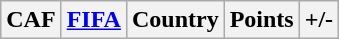<table class="wikitable" style="text-align:center">
<tr>
<th>CAF</th>
<th><a href='#'>FIFA</a></th>
<th>Country</th>
<th>Points</th>
<th>+/-</th>
</tr>
</table>
